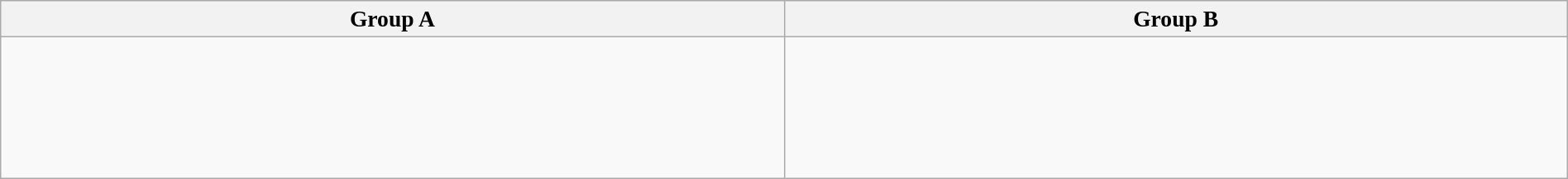<table class=wikitable width=100% style="font-size:115%;">
<tr>
<th width=25%>Group A</th>
<th width=25%>Group B</th>
</tr>
<tr>
<td><br> <br>
 <br>
 <br>
<br></td>
<td><br> <br>
 <br>
 <br>
<br></td>
</tr>
</table>
